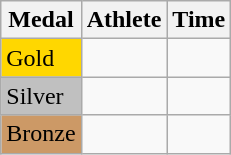<table class="wikitable">
<tr>
<th>Medal</th>
<th>Athlete</th>
<th>Time</th>
</tr>
<tr>
<td bgcolor="gold">Gold</td>
<td></td>
<td></td>
</tr>
<tr>
<td bgcolor="silver">Silver</td>
<td></td>
<td></td>
</tr>
<tr>
<td bgcolor="CC9966">Bronze</td>
<td></td>
<td></td>
</tr>
</table>
